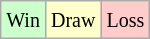<table class="wikitable">
<tr>
<td style="background-color: #CCFFCC;"><small>Win</small></td>
<td style="background-color: #FFFFCC;"><small>Draw</small></td>
<td style="background-color: #FFCCCC;"><small>Loss</small></td>
</tr>
</table>
